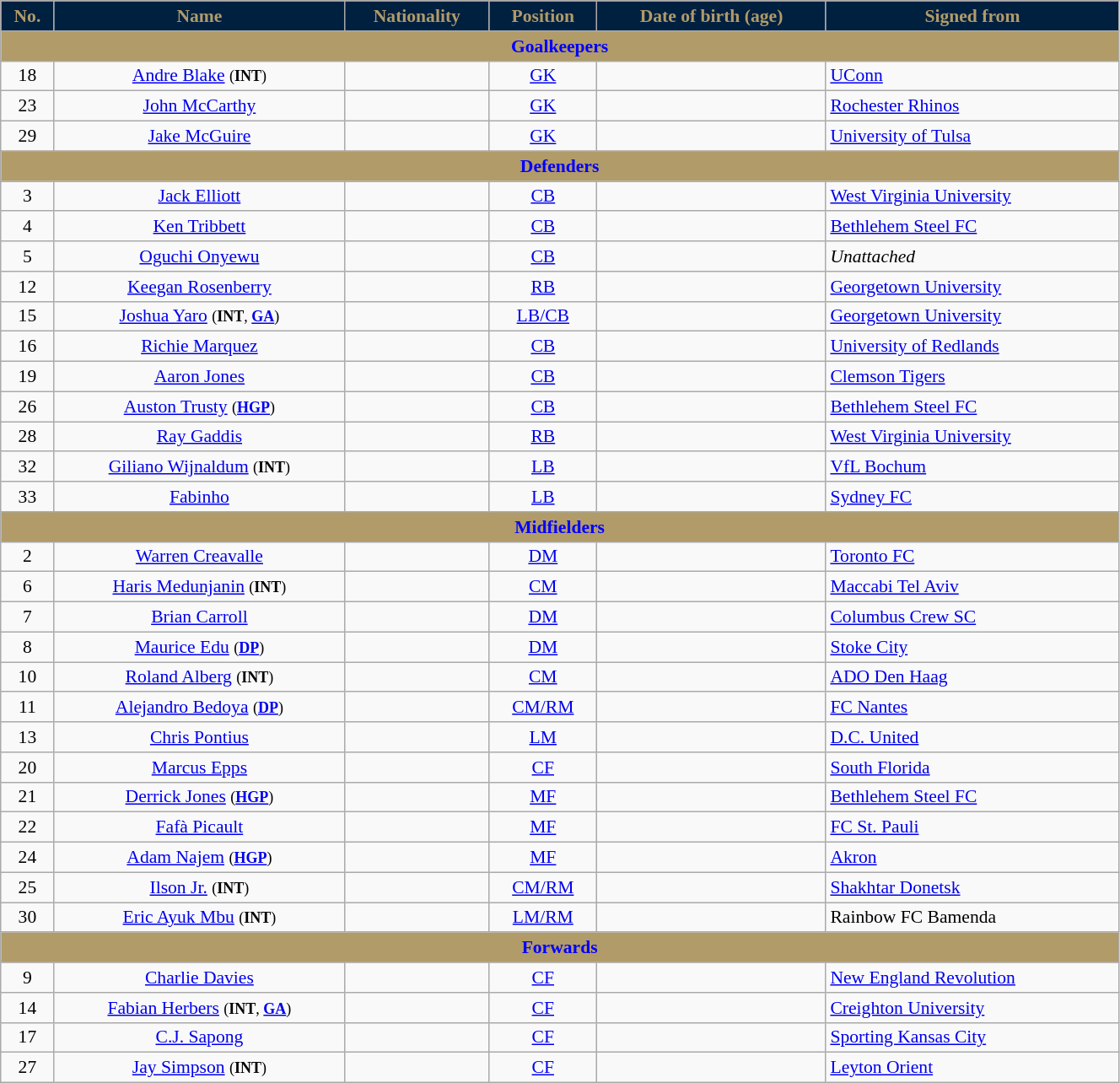<table class="wikitable"  style="text-align:center; font-size:90%; width:70%;">
<tr>
<th style="background:#002040; color:#B19B69;" scope="col">No.</th>
<th style="background:#002040; color:#B19B69; text-align:center;">Name</th>
<th style="background:#002040; color:#B19B69; text-align:center;">Nationality</th>
<th style="background:#002040; color:#B19B69; text-align:center;">Position</th>
<th style="background:#002040; color:#B19B69; text-align:center;">Date of birth (age)</th>
<th style="background:#002040; color:#B19B69; text-align:center;">Signed from</th>
</tr>
<tr>
<th colspan="6"  style="background:#B19B69; color:blue; text-align:center;">Goalkeepers</th>
</tr>
<tr>
<td>18</td>
<td><a href='#'>Andre Blake</a> <small>(<strong>INT</strong>)</small></td>
<td></td>
<td><a href='#'>GK</a></td>
<td></td>
<td align="left"> <a href='#'>UConn</a></td>
</tr>
<tr>
<td>23</td>
<td><a href='#'>John McCarthy</a></td>
<td></td>
<td><a href='#'>GK</a></td>
<td></td>
<td align="left"> <a href='#'>Rochester Rhinos</a></td>
</tr>
<tr>
<td>29</td>
<td><a href='#'>Jake McGuire</a></td>
<td></td>
<td><a href='#'>GK</a></td>
<td></td>
<td align="left"> <a href='#'>University of Tulsa</a></td>
</tr>
<tr>
<th colspan="6"  style="background:#B19B69; color:blue; text-align:center;">Defenders</th>
</tr>
<tr>
<td>3</td>
<td><a href='#'>Jack Elliott</a></td>
<td></td>
<td><a href='#'>CB</a></td>
<td></td>
<td align="left"> <a href='#'>West Virginia University</a></td>
</tr>
<tr>
<td>4</td>
<td><a href='#'>Ken Tribbett</a></td>
<td></td>
<td><a href='#'>CB</a></td>
<td></td>
<td align="left"> <a href='#'>Bethlehem Steel FC</a></td>
</tr>
<tr>
<td>5</td>
<td><a href='#'>Oguchi Onyewu</a></td>
<td></td>
<td><a href='#'>CB</a></td>
<td></td>
<td align="left"><em>Unattached</em></td>
</tr>
<tr>
<td>12</td>
<td><a href='#'>Keegan Rosenberry</a></td>
<td></td>
<td><a href='#'>RB</a></td>
<td></td>
<td align="left"> <a href='#'>Georgetown University</a></td>
</tr>
<tr>
<td>15</td>
<td><a href='#'>Joshua Yaro</a> <small>(<strong>INT</strong>, <strong><a href='#'>GA</a></strong>)</small></td>
<td></td>
<td><a href='#'>LB/CB</a></td>
<td></td>
<td align="left"> <a href='#'>Georgetown University</a></td>
</tr>
<tr>
<td>16</td>
<td><a href='#'>Richie Marquez</a></td>
<td></td>
<td><a href='#'>CB</a></td>
<td></td>
<td align="left"> <a href='#'>University of Redlands</a></td>
</tr>
<tr>
<td>19</td>
<td><a href='#'>Aaron Jones</a></td>
<td></td>
<td><a href='#'>CB</a></td>
<td></td>
<td align="left"> <a href='#'>Clemson Tigers</a></td>
</tr>
<tr>
<td>26</td>
<td><a href='#'>Auston Trusty</a> <small>(<strong><a href='#'>HGP</a></strong>)</small></td>
<td></td>
<td><a href='#'>CB</a></td>
<td></td>
<td align="left"> <a href='#'>Bethlehem Steel FC</a></td>
</tr>
<tr>
<td>28</td>
<td><a href='#'>Ray Gaddis</a></td>
<td></td>
<td><a href='#'>RB</a></td>
<td></td>
<td align="left"> <a href='#'>West Virginia University</a></td>
</tr>
<tr>
<td>32</td>
<td><a href='#'>Giliano Wijnaldum</a> <small>(<strong>INT</strong>)</small></td>
<td></td>
<td><a href='#'>LB</a></td>
<td></td>
<td align="left"> <a href='#'>VfL Bochum</a></td>
</tr>
<tr>
<td>33</td>
<td><a href='#'>Fabinho</a></td>
<td></td>
<td><a href='#'>LB</a></td>
<td></td>
<td align="left"> <a href='#'>Sydney FC</a></td>
</tr>
<tr>
<th colspan="6"  style="background:#B19B69; color:blue; text-align:center;">Midfielders</th>
</tr>
<tr>
<td>2</td>
<td><a href='#'>Warren Creavalle</a></td>
<td></td>
<td><a href='#'>DM</a></td>
<td></td>
<td align="left"> <a href='#'>Toronto FC</a></td>
</tr>
<tr>
<td>6</td>
<td><a href='#'>Haris Medunjanin</a> <small>(<strong>INT</strong>)</small></td>
<td></td>
<td><a href='#'>CM</a></td>
<td></td>
<td align="left"> <a href='#'>Maccabi Tel Aviv</a></td>
</tr>
<tr>
<td>7</td>
<td><a href='#'>Brian Carroll</a></td>
<td></td>
<td><a href='#'>DM</a></td>
<td></td>
<td align="left"> <a href='#'>Columbus Crew SC</a></td>
</tr>
<tr>
<td>8</td>
<td><a href='#'>Maurice Edu</a> <small>(<strong><a href='#'>DP</a></strong>)</small></td>
<td></td>
<td><a href='#'>DM</a></td>
<td></td>
<td align="left"> <a href='#'>Stoke City</a></td>
</tr>
<tr>
<td>10</td>
<td><a href='#'>Roland Alberg</a> <small>(<strong>INT</strong>)</small></td>
<td></td>
<td><a href='#'>CM</a></td>
<td></td>
<td align="left"> <a href='#'>ADO Den Haag</a></td>
</tr>
<tr>
<td>11</td>
<td><a href='#'>Alejandro Bedoya</a> <small>(<strong><a href='#'>DP</a></strong>)</small></td>
<td></td>
<td><a href='#'>CM/RM</a></td>
<td></td>
<td align="left"> <a href='#'>FC Nantes</a></td>
</tr>
<tr>
<td>13</td>
<td><a href='#'>Chris Pontius</a></td>
<td></td>
<td><a href='#'>LM</a></td>
<td></td>
<td align="left"> <a href='#'>D.C. United</a></td>
</tr>
<tr>
<td>20</td>
<td><a href='#'>Marcus Epps</a></td>
<td></td>
<td><a href='#'>CF</a></td>
<td></td>
<td align="left"> <a href='#'>South Florida</a></td>
</tr>
<tr>
<td>21</td>
<td><a href='#'>Derrick Jones</a> <small>(<strong><a href='#'>HGP</a></strong>)</small></td>
<td></td>
<td><a href='#'>MF</a></td>
<td></td>
<td align="left"> <a href='#'>Bethlehem Steel FC</a></td>
</tr>
<tr>
<td>22</td>
<td><a href='#'>Fafà Picault</a></td>
<td></td>
<td><a href='#'>MF</a></td>
<td></td>
<td align="left"> <a href='#'>FC St. Pauli</a></td>
</tr>
<tr>
<td>24</td>
<td><a href='#'>Adam Najem</a> <small>(<strong><a href='#'>HGP</a></strong>)</small></td>
<td></td>
<td><a href='#'>MF</a></td>
<td></td>
<td align="left"> <a href='#'>Akron</a></td>
</tr>
<tr>
<td>25</td>
<td><a href='#'>Ilson Jr.</a> <small>(<strong>INT</strong>)</small></td>
<td></td>
<td><a href='#'>CM/RM</a></td>
<td></td>
<td align="left"> <a href='#'>Shakhtar Donetsk</a></td>
</tr>
<tr>
<td>30</td>
<td><a href='#'>Eric Ayuk Mbu</a> <small>(<strong>INT</strong>)</small></td>
<td></td>
<td><a href='#'>LM/RM</a></td>
<td></td>
<td align="left"> Rainbow FC Bamenda</td>
</tr>
<tr>
<th colspan="6"  style="background:#B19B69; color:blue; text-align:center;">Forwards</th>
</tr>
<tr>
<td>9</td>
<td><a href='#'>Charlie Davies</a></td>
<td></td>
<td><a href='#'>CF</a></td>
<td></td>
<td align="left"> <a href='#'>New England Revolution</a></td>
</tr>
<tr>
<td>14</td>
<td><a href='#'>Fabian Herbers</a> <small>(<strong>INT</strong>, <strong><a href='#'>GA</a></strong>)</small></td>
<td></td>
<td><a href='#'>CF</a></td>
<td></td>
<td align="left"> <a href='#'>Creighton University</a></td>
</tr>
<tr>
<td>17</td>
<td><a href='#'>C.J. Sapong</a></td>
<td></td>
<td><a href='#'>CF</a></td>
<td></td>
<td align="left"> <a href='#'>Sporting Kansas City</a></td>
</tr>
<tr>
<td>27</td>
<td><a href='#'>Jay Simpson</a> <small>(<strong>INT</strong>)</small></td>
<td></td>
<td><a href='#'>CF</a></td>
<td></td>
<td align="left"> <a href='#'>Leyton Orient</a></td>
</tr>
</table>
